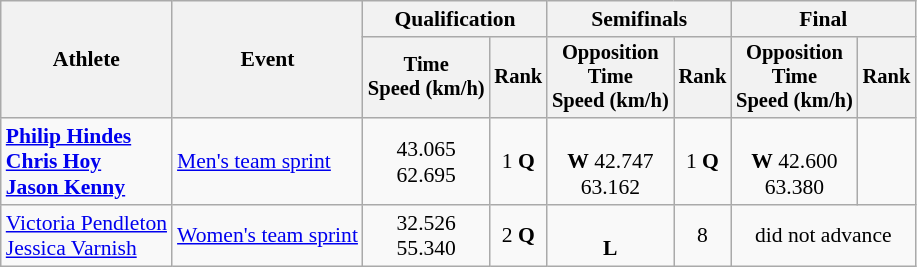<table class="wikitable" style="font-size:90%;">
<tr>
<th rowspan=2>Athlete</th>
<th rowspan=2>Event</th>
<th colspan="2">Qualification</th>
<th colspan="2">Semifinals</th>
<th colspan=2>Final</th>
</tr>
<tr style="font-size:95%">
<th>Time<br>Speed (km/h)</th>
<th>Rank</th>
<th>Opposition<br>Time<br>Speed (km/h)</th>
<th>Rank</th>
<th>Opposition<br>Time<br>Speed (km/h)</th>
<th>Rank</th>
</tr>
<tr align=center>
<td align=left><strong><a href='#'>Philip Hindes</a></strong><br><strong><a href='#'>Chris Hoy</a></strong><br><strong><a href='#'>Jason Kenny</a></strong></td>
<td align=left><a href='#'>Men's team sprint</a></td>
<td>43.065 <br>62.695</td>
<td>1 <strong>Q</strong></td>
<td><br><strong>W</strong> 42.747 <br>63.162</td>
<td>1 <strong>Q</strong></td>
<td><br><strong>W</strong> 42.600 <br>63.380</td>
<td></td>
</tr>
<tr align=center>
<td align=left><a href='#'>Victoria Pendleton</a><br> <a href='#'>Jessica Varnish</a></td>
<td align=left><a href='#'>Women's team sprint</a></td>
<td>32.526  <br> 55.340</td>
<td>2 <strong>Q</strong></td>
<td><br><strong>L</strong> </td>
<td>8</td>
<td colspan=2>did not advance</td>
</tr>
</table>
